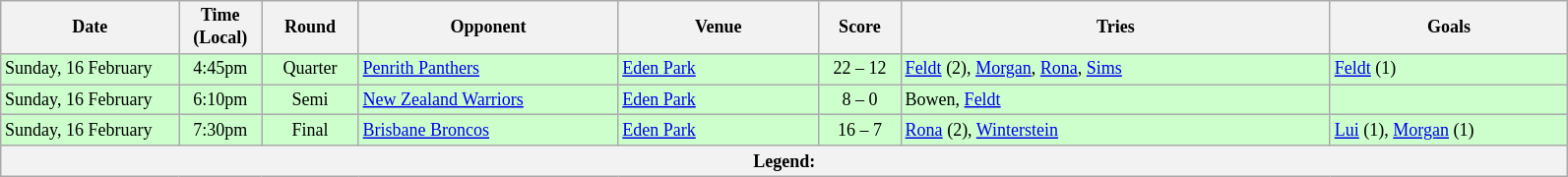<table class="wikitable" style="font-size:75%;">
<tr>
<th style="width:115px;">Date</th>
<th style="width:50px;">Time (Local)</th>
<th style="width:60px;">Round</th>
<th style="width:170px;">Opponent</th>
<th style="width:130px;">Venue</th>
<th style="width:50px;">Score</th>
<th style="width:285px;">Tries</th>
<th style="width:155px;">Goals</th>
</tr>
<tr style="background:#cfc;">
<td>Sunday, 16 February</td>
<td style="text-align:center;">4:45pm</td>
<td style="text-align:center;">Quarter</td>
<td> <a href='#'>Penrith Panthers</a></td>
<td><a href='#'>Eden Park</a></td>
<td style="text-align:center;">22 – 12</td>
<td><a href='#'>Feldt</a> (2), <a href='#'>Morgan</a>, <a href='#'>Rona</a>, <a href='#'>Sims</a></td>
<td><a href='#'>Feldt</a> (1)</td>
</tr>
<tr style="background:#cfc;">
<td>Sunday, 16 February</td>
<td style="text-align:center;">6:10pm</td>
<td style="text-align:center;">Semi</td>
<td> <a href='#'>New Zealand Warriors</a></td>
<td><a href='#'>Eden Park</a></td>
<td style="text-align:center;">8 – 0</td>
<td>Bowen, <a href='#'>Feldt</a></td>
<td></td>
</tr>
<tr style="background:#cfc;">
<td>Sunday, 16 February</td>
<td style="text-align:center;">7:30pm</td>
<td style="text-align:center;">Final</td>
<td> <a href='#'>Brisbane Broncos</a></td>
<td><a href='#'>Eden Park</a></td>
<td style="text-align:center;">16 – 7</td>
<td><a href='#'>Rona</a> (2), <a href='#'>Winterstein</a></td>
<td><a href='#'>Lui</a> (1), <a href='#'>Morgan</a> (1)</td>
</tr>
<tr>
<th colspan="12"><strong>Legend</strong>:  </th>
</tr>
</table>
